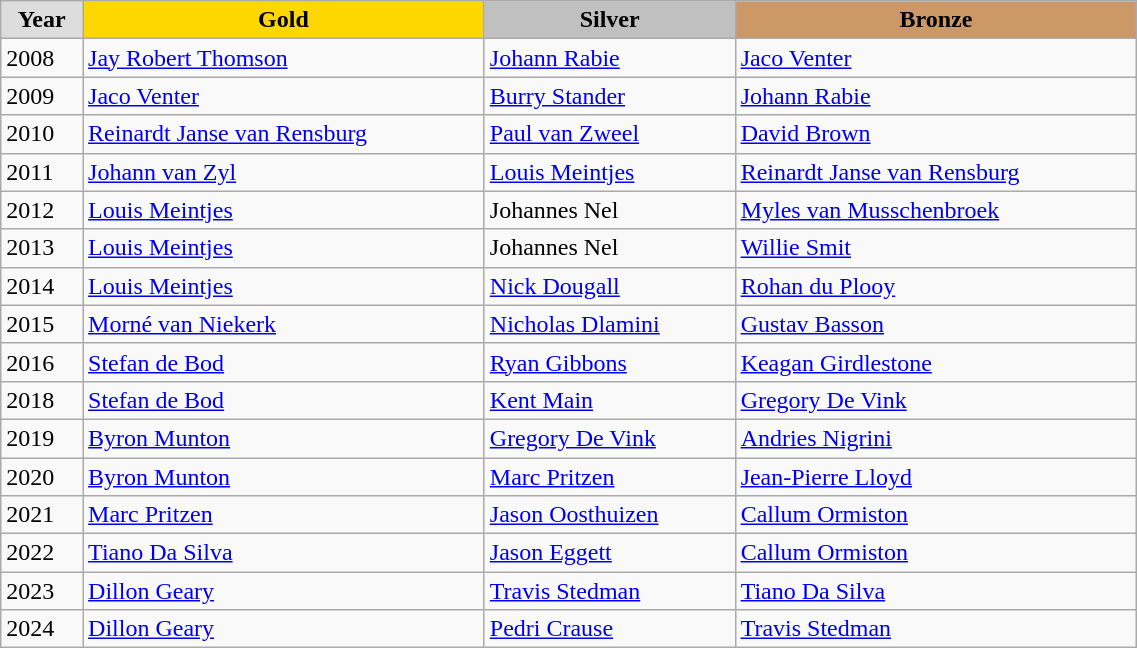<table class="wikitable" style="width: 60%; text-align:left;">
<tr>
<td style="background:#DDDDDD; font-weight:bold; text-align:center;">Year</td>
<td style="background:gold; font-weight:bold; text-align:center;">Gold</td>
<td style="background:silver; font-weight:bold; text-align:center;">Silver</td>
<td style="background:#cc9966; font-weight:bold; text-align:center;">Bronze</td>
</tr>
<tr>
<td>2008</td>
<td><a href='#'>Jay Robert Thomson</a></td>
<td><a href='#'>Johann Rabie</a></td>
<td><a href='#'>Jaco Venter</a></td>
</tr>
<tr>
<td>2009</td>
<td><a href='#'>Jaco Venter</a></td>
<td><a href='#'>Burry Stander</a></td>
<td><a href='#'>Johann Rabie</a></td>
</tr>
<tr>
<td>2010</td>
<td><a href='#'>Reinardt Janse van Rensburg</a></td>
<td><a href='#'>Paul van Zweel</a></td>
<td><a href='#'>David Brown</a></td>
</tr>
<tr>
<td>2011</td>
<td><a href='#'>Johann van Zyl</a></td>
<td><a href='#'>Louis Meintjes</a></td>
<td><a href='#'>Reinardt Janse van Rensburg</a></td>
</tr>
<tr>
<td>2012</td>
<td><a href='#'>Louis Meintjes</a></td>
<td>Johannes Nel</td>
<td><a href='#'>Myles van Musschenbroek</a></td>
</tr>
<tr>
<td>2013</td>
<td><a href='#'>Louis Meintjes</a></td>
<td>Johannes Nel</td>
<td><a href='#'>Willie Smit</a></td>
</tr>
<tr>
<td>2014</td>
<td><a href='#'>Louis Meintjes</a></td>
<td><a href='#'>Nick Dougall</a></td>
<td><a href='#'>Rohan du Plooy</a></td>
</tr>
<tr>
<td>2015</td>
<td><a href='#'>Morné van Niekerk</a></td>
<td><a href='#'>Nicholas Dlamini</a></td>
<td><a href='#'>Gustav Basson</a></td>
</tr>
<tr>
<td>2016</td>
<td><a href='#'>Stefan de Bod</a></td>
<td><a href='#'>Ryan Gibbons</a></td>
<td><a href='#'>Keagan Girdlestone</a></td>
</tr>
<tr>
<td>2018</td>
<td><a href='#'>Stefan de Bod</a></td>
<td><a href='#'>Kent Main</a></td>
<td><a href='#'>Gregory De Vink</a></td>
</tr>
<tr>
<td>2019</td>
<td><a href='#'>Byron Munton</a></td>
<td><a href='#'>Gregory De Vink</a></td>
<td><a href='#'>Andries Nigrini</a></td>
</tr>
<tr>
<td>2020</td>
<td><a href='#'>Byron Munton</a></td>
<td><a href='#'>Marc Pritzen</a></td>
<td><a href='#'>Jean-Pierre Lloyd</a></td>
</tr>
<tr>
<td>2021</td>
<td><a href='#'>Marc Pritzen</a></td>
<td><a href='#'>Jason Oosthuizen</a></td>
<td><a href='#'>Callum Ormiston</a></td>
</tr>
<tr>
<td>2022</td>
<td><a href='#'>Tiano Da Silva</a></td>
<td><a href='#'>Jason Eggett</a></td>
<td><a href='#'>Callum Ormiston</a></td>
</tr>
<tr>
<td>2023</td>
<td><a href='#'>Dillon Geary</a></td>
<td><a href='#'>Travis Stedman</a></td>
<td><a href='#'>Tiano Da Silva</a></td>
</tr>
<tr>
<td>2024</td>
<td><a href='#'>Dillon Geary</a></td>
<td><a href='#'>Pedri Crause</a></td>
<td><a href='#'>Travis Stedman</a></td>
</tr>
</table>
